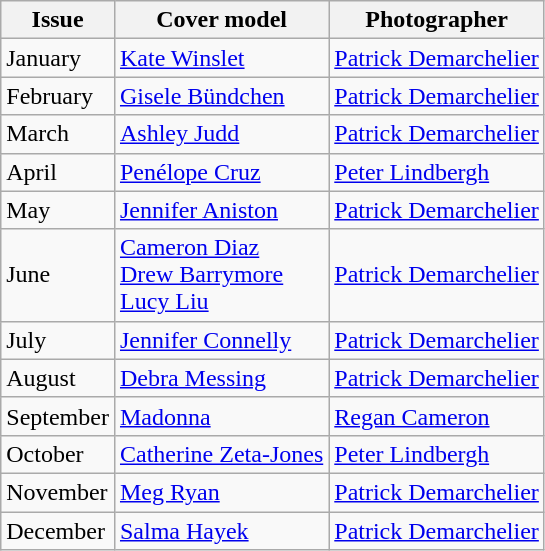<table class="sortable wikitable">
<tr>
<th>Issue</th>
<th>Cover model</th>
<th>Photographer</th>
</tr>
<tr>
<td>January</td>
<td><a href='#'>Kate Winslet</a></td>
<td><a href='#'>Patrick Demarchelier</a></td>
</tr>
<tr>
<td>February</td>
<td><a href='#'>Gisele Bündchen</a></td>
<td><a href='#'>Patrick Demarchelier</a></td>
</tr>
<tr>
<td>March</td>
<td><a href='#'>Ashley Judd</a></td>
<td><a href='#'>Patrick Demarchelier</a></td>
</tr>
<tr>
<td>April</td>
<td><a href='#'>Penélope Cruz</a></td>
<td><a href='#'>Peter Lindbergh</a></td>
</tr>
<tr>
<td>May</td>
<td><a href='#'>Jennifer Aniston</a></td>
<td><a href='#'>Patrick Demarchelier</a></td>
</tr>
<tr>
<td>June</td>
<td><a href='#'>Cameron Diaz</a><br><a href='#'>Drew Barrymore</a><br><a href='#'>Lucy Liu</a></td>
<td><a href='#'>Patrick Demarchelier</a></td>
</tr>
<tr>
<td>July</td>
<td><a href='#'>Jennifer Connelly</a></td>
<td><a href='#'>Patrick Demarchelier</a></td>
</tr>
<tr>
<td>August</td>
<td><a href='#'>Debra Messing</a></td>
<td><a href='#'>Patrick Demarchelier</a></td>
</tr>
<tr>
<td>September</td>
<td><a href='#'>Madonna</a></td>
<td><a href='#'>Regan Cameron</a></td>
</tr>
<tr>
<td>October</td>
<td><a href='#'>Catherine Zeta-Jones</a></td>
<td><a href='#'>Peter Lindbergh</a></td>
</tr>
<tr>
<td>November</td>
<td><a href='#'>Meg Ryan</a></td>
<td><a href='#'>Patrick Demarchelier</a></td>
</tr>
<tr>
<td>December</td>
<td><a href='#'>Salma Hayek</a></td>
<td><a href='#'>Patrick Demarchelier</a></td>
</tr>
</table>
